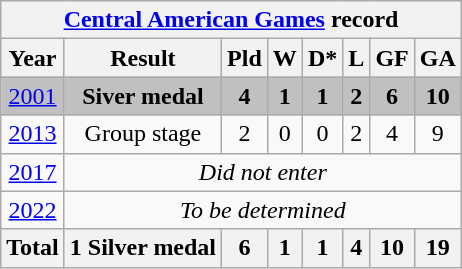<table class="wikitable" style="text-align: center;">
<tr>
<th colspan=8><a href='#'>Central American Games</a> record</th>
</tr>
<tr>
<th>Year</th>
<th>Result</th>
<th>Pld</th>
<th>W</th>
<th>D*</th>
<th>L</th>
<th>GF</th>
<th>GA</th>
</tr>
<tr bgcolor=Silver>
<td> <a href='#'>2001</a></td>
<td><strong>Siver medal</strong></td>
<td><strong>4</strong></td>
<td><strong>1</strong></td>
<td><strong>1</strong></td>
<td><strong>2</strong></td>
<td><strong>6</strong></td>
<td><strong>10</strong></td>
</tr>
<tr>
<td> <a href='#'>2013</a></td>
<td>Group stage</td>
<td>2</td>
<td>0</td>
<td>0</td>
<td>2</td>
<td>4</td>
<td>9</td>
</tr>
<tr>
<td> <a href='#'>2017</a></td>
<td colspan=7><em>Did not enter</em></td>
</tr>
<tr>
<td> <a href='#'>2022</a></td>
<td colspan=8><em>To be determined</em></td>
</tr>
<tr>
<th>Total</th>
<th>1 Silver medal</th>
<th>6</th>
<th>1</th>
<th>1</th>
<th>4</th>
<th>10</th>
<th>19</th>
</tr>
</table>
